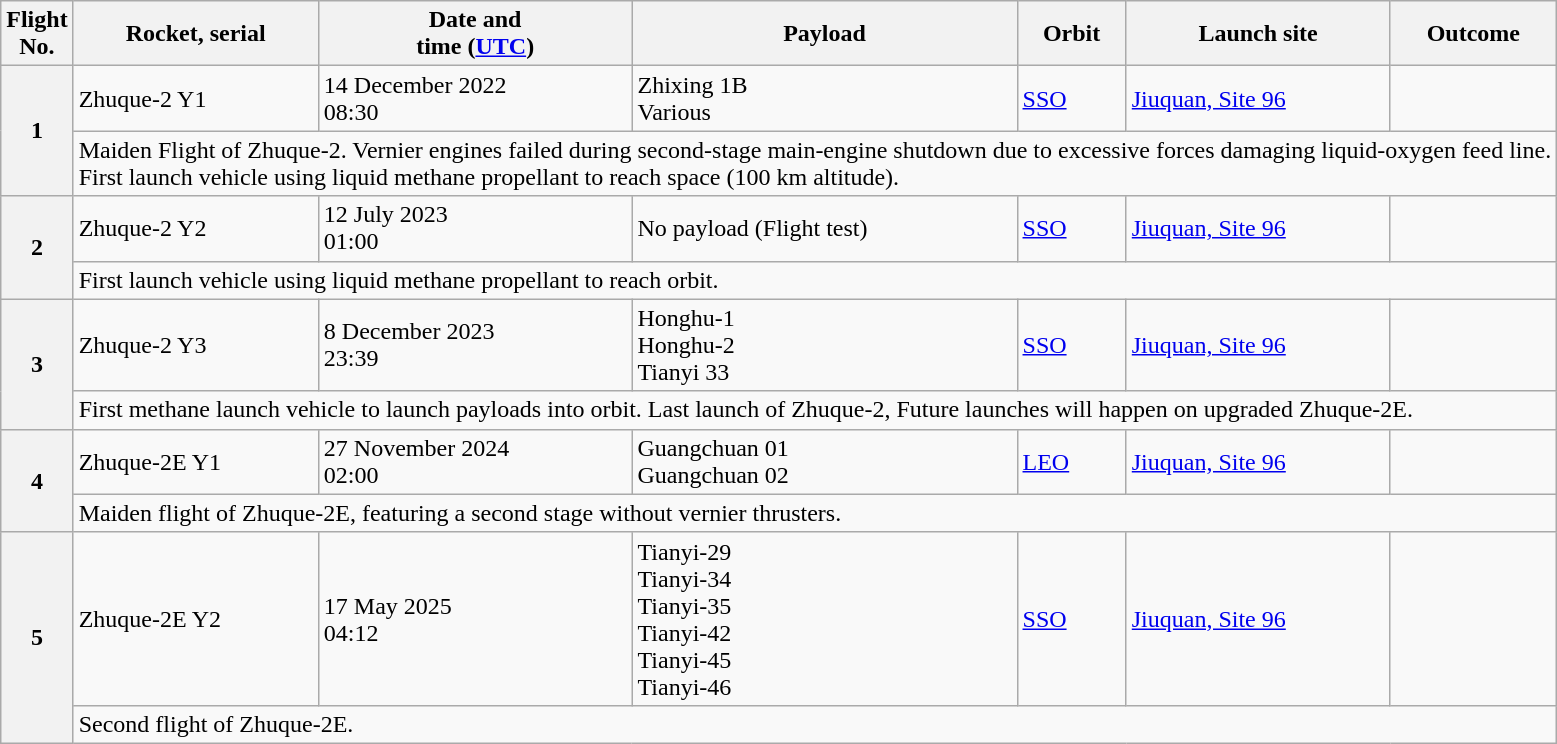<table class="wikitable plainrowheaders sticky-header">
<tr>
<th>Flight<br>No.</th>
<th>Rocket, serial</th>
<th scope="col">Date and<br>time (<a href='#'>UTC</a>)</th>
<th scope="col">Payload</th>
<th scope="col">Orbit</th>
<th scope="col">Launch site</th>
<th scope="col">Outcome</th>
</tr>
<tr>
<th rowspan=2>1</th>
<td>Zhuque-2 Y1</td>
<td>14 December 2022<br>08:30</td>
<td>Zhixing 1B<br>Various</td>
<td><a href='#'>SSO</a></td>
<td><a href='#'>Jiuquan, Site 96</a></td>
<td></td>
</tr>
<tr>
<td colspan=6>Maiden Flight of Zhuque-2. Vernier engines failed during second-stage main-engine shutdown due to excessive forces damaging liquid-oxygen feed line.<br>First launch vehicle using liquid methane propellant to reach space (100 km altitude).</td>
</tr>
<tr>
<th rowspan=2>2</th>
<td>Zhuque-2 Y2</td>
<td>12 July 2023<br>01:00</td>
<td>No payload (Flight test)</td>
<td><a href='#'>SSO</a></td>
<td><a href='#'>Jiuquan, Site 96</a></td>
<td></td>
</tr>
<tr>
<td colspan=6>First launch vehicle using liquid methane propellant to reach orbit.</td>
</tr>
<tr>
<th rowspan=2>3</th>
<td>Zhuque-2 Y3</td>
<td>8 December 2023<br>23:39</td>
<td>Honghu-1<br>Honghu-2<br>Tianyi 33</td>
<td><a href='#'>SSO</a></td>
<td><a href='#'>Jiuquan, Site 96</a></td>
<td></td>
</tr>
<tr>
<td colspan=6>First methane launch vehicle to launch payloads into orbit. Last launch of Zhuque-2, Future launches will happen on upgraded Zhuque-2E.</td>
</tr>
<tr>
<th rowspan=2>4</th>
<td>Zhuque-2E Y1</td>
<td>27 November 2024<br>02:00</td>
<td>Guangchuan 01<br>Guangchuan 02</td>
<td><a href='#'>LEO</a></td>
<td><a href='#'>Jiuquan, Site 96</a></td>
<td></td>
</tr>
<tr>
<td colspan=6>Maiden flight of Zhuque-2E, featuring a second stage without vernier thrusters.</td>
</tr>
<tr>
<th rowspan=2>5</th>
<td>Zhuque-2E Y2</td>
<td>17 May 2025<br>04:12</td>
<td>Tianyi-29<br>Tianyi-34<br>Tianyi-35<br>Tianyi-42<br>Tianyi-45<br>Tianyi-46</td>
<td><a href='#'>SSO</a></td>
<td><a href='#'>Jiuquan, Site 96</a></td>
<td></td>
</tr>
<tr>
<td colspan=6>Second flight of Zhuque-2E.</td>
</tr>
</table>
